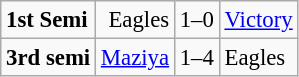<table class="wikitable" style="font-size:95%">
<tr>
<td><strong>1st Semi</strong></td>
<td align=right>Eagles</td>
<td>1–0</td>
<td><a href='#'>Victory</a></td>
</tr>
<tr>
<td><strong>3rd semi</strong></td>
<td align=right><a href='#'>Maziya</a></td>
<td>1–4</td>
<td>Eagles</td>
</tr>
</table>
